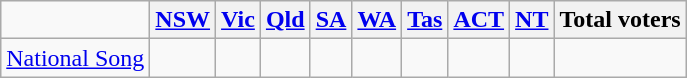<table class="wikitable">
<tr ---->
<td> </td>
<th><a href='#'>NSW</a></th>
<th><a href='#'>Vic</a></th>
<th><a href='#'>Qld</a></th>
<th><a href='#'>SA</a></th>
<th><a href='#'>WA</a></th>
<th><a href='#'>Tas</a></th>
<th><a href='#'>ACT</a></th>
<th><a href='#'>NT</a></th>
<th>Total voters</th>
</tr>
<tr ---->
<td><a href='#'>National Song</a></td>
<td></td>
<td></td>
<td></td>
<td></td>
<td></td>
<td></td>
<td></td>
<td></td>
<td></td>
</tr>
</table>
